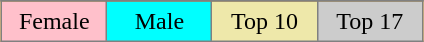<table border="2" cellpadding="4" style="background:orange; border:1px solid gray; border-collapse:collapse; margin:1em auto; text-align:center;">
<tr>
</tr>
<tr>
<td style="background:pink;" width="20%">Female</td>
<td style="background:cyan;" width="20%">Male</td>
<td style="background:palegoldenrod;" width="20%">Top 10</td>
<td style="background:#CCCCCC;" width="20%">Top 17</td>
</tr>
</table>
